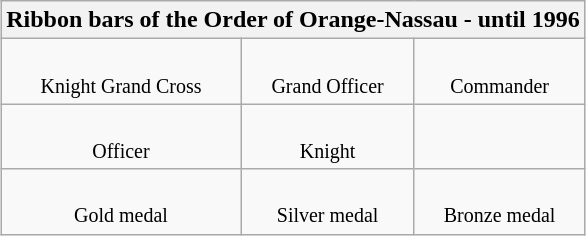<table class=wikitable style="margin: 1em auto;">
<tr>
<th colspan=3>Ribbon bars of the Order of Orange-Nassau - until 1996</th>
</tr>
<tr align=center>
<td><br><small> Knight Grand Cross</small></td>
<td><br><small>Grand Officer</small></td>
<td><br><small>Commander</small></td>
</tr>
<tr align=center>
<td><br><small>Officer</small></td>
<td><br><small>Knight</small></td>
<td></td>
</tr>
<tr align=center>
<td><br><small>Gold medal</small></td>
<td><br><small>Silver medal</small></td>
<td><br><small>Bronze medal</small></td>
</tr>
</table>
